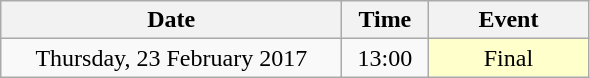<table class = "wikitable" style="text-align:center;">
<tr>
<th width=220>Date</th>
<th width=50>Time</th>
<th width=100>Event</th>
</tr>
<tr>
<td>Thursday, 23 February 2017</td>
<td>13:00</td>
<td bgcolor=ffffcc>Final</td>
</tr>
</table>
